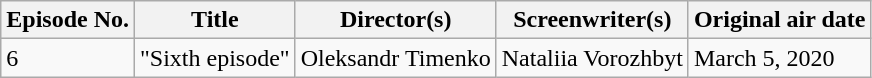<table class="wikitable">
<tr>
<th>Episode No.</th>
<th>Title</th>
<th>Director(s)</th>
<th>Screenwriter(s)</th>
<th>Original air date</th>
</tr>
<tr>
<td>6</td>
<td>"Sixth episode"</td>
<td>Oleksandr Timenko</td>
<td>Nataliia Vorozhbyt</td>
<td>March 5, 2020</td>
</tr>
</table>
